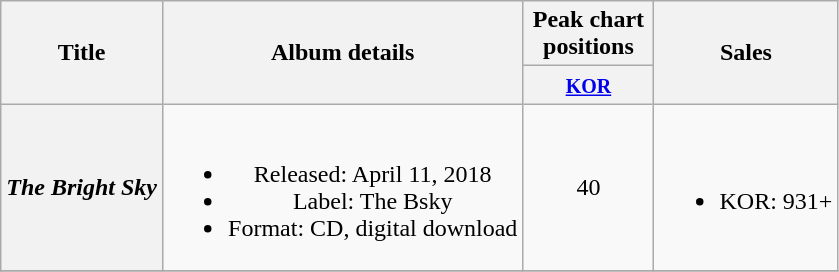<table class="wikitable plainrowheaders" style="text-align:center;">
<tr>
<th scope="col" rowspan="2">Title</th>
<th scope="col" rowspan="2">Album details</th>
<th scope="col" colspan="1" style="width:5em;">Peak chart positions</th>
<th scope="col" rowspan="2">Sales</th>
</tr>
<tr>
<th><small><a href='#'>KOR</a></small><br></th>
</tr>
<tr>
<th scope="row"><em>The Bright Sky</em></th>
<td><br><ul><li>Released: April 11, 2018</li><li>Label: The Bsky</li><li>Format: CD, digital download</li></ul></td>
<td>40</td>
<td><br><ul><li>KOR: 931+</li></ul></td>
</tr>
<tr>
</tr>
</table>
